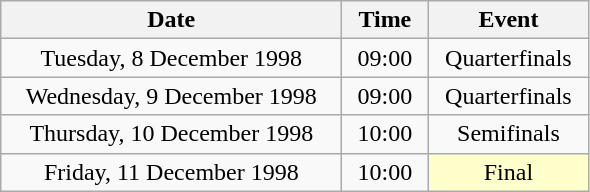<table class = "wikitable" style="text-align:center;">
<tr>
<th width=220>Date</th>
<th width=50>Time</th>
<th width=100>Event</th>
</tr>
<tr>
<td>Tuesday, 8 December 1998</td>
<td>09:00</td>
<td>Quarterfinals</td>
</tr>
<tr>
<td>Wednesday, 9 December 1998</td>
<td>09:00</td>
<td>Quarterfinals</td>
</tr>
<tr>
<td>Thursday, 10 December 1998</td>
<td>10:00</td>
<td>Semifinals</td>
</tr>
<tr>
<td>Friday, 11 December 1998</td>
<td>10:00</td>
<td bgcolor=ffffcc>Final</td>
</tr>
</table>
